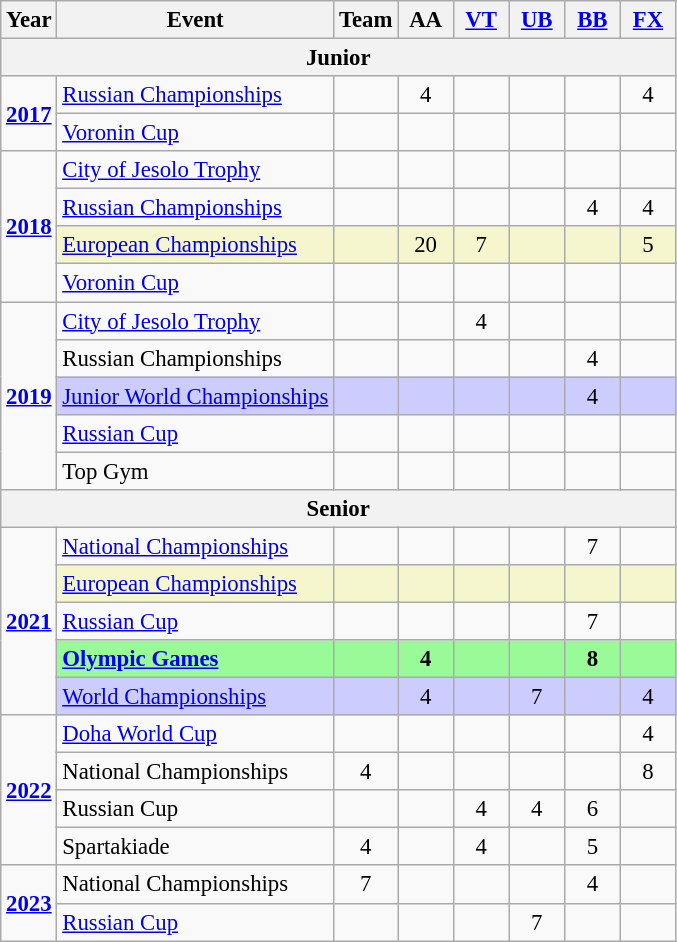<table class="wikitable" style="text-align:center; font-size:95%;">
<tr>
<th align="center">Year</th>
<th align="center">Event</th>
<th style="width:30px;">Team</th>
<th style="width:30px;">AA</th>
<th style="width:30px;"><a href='#'>VT</a></th>
<th style="width:30px;"><a href='#'>UB</a></th>
<th style="width:30px;"><a href='#'>BB</a></th>
<th style="width:30px;"><a href='#'>FX</a></th>
</tr>
<tr>
<th colspan="8"><strong>Junior</strong></th>
</tr>
<tr>
<td rowspan="2"><strong><a href='#'>2017</a></strong></td>
<td align=left><a href='#'>Russian Championships</a></td>
<td></td>
<td>4</td>
<td></td>
<td></td>
<td></td>
<td>4</td>
</tr>
<tr>
<td align=left><a href='#'>Voronin Cup</a></td>
<td></td>
<td></td>
<td></td>
<td></td>
<td></td>
<td></td>
</tr>
<tr>
<td rowspan="4"><strong><a href='#'>2018</a></strong></td>
<td align=left><a href='#'>City of Jesolo Trophy</a></td>
<td></td>
<td></td>
<td></td>
<td></td>
<td></td>
<td></td>
</tr>
<tr>
<td align=left><a href='#'>Russian Championships</a></td>
<td></td>
<td></td>
<td></td>
<td></td>
<td>4</td>
<td>4</td>
</tr>
<tr bgcolor=#F5F6CE>
<td align=left><a href='#'>European Championships</a></td>
<td></td>
<td>20</td>
<td>7</td>
<td></td>
<td></td>
<td>5</td>
</tr>
<tr>
<td align=left><a href='#'>Voronin Cup</a></td>
<td></td>
<td></td>
<td></td>
<td></td>
<td></td>
<td></td>
</tr>
<tr>
<td rowspan="5"><strong><a href='#'>2019</a></strong></td>
<td align=left><a href='#'>City of Jesolo Trophy</a></td>
<td></td>
<td></td>
<td>4</td>
<td></td>
<td></td>
<td></td>
</tr>
<tr>
<td align=left>Russian Championships</td>
<td></td>
<td></td>
<td></td>
<td></td>
<td>4</td>
<td></td>
</tr>
<tr style="background:#ccf;">
<td align=left><a href='#'>Junior World Championships</a></td>
<td></td>
<td></td>
<td></td>
<td></td>
<td>4</td>
<td></td>
</tr>
<tr>
<td align=left><a href='#'>Russian Cup</a></td>
<td></td>
<td></td>
<td></td>
<td></td>
<td></td>
<td></td>
</tr>
<tr>
<td align=left>Top Gym</td>
<td></td>
<td></td>
<td></td>
<td></td>
<td></td>
<td></td>
</tr>
<tr>
<th colspan="8"><strong>Senior</strong></th>
</tr>
<tr>
<td rowspan="5"><strong><a href='#'>2021</a></strong></td>
<td align=left><a href='#'>National Championships</a></td>
<td></td>
<td></td>
<td></td>
<td></td>
<td>7</td>
<td></td>
</tr>
<tr bgcolor=#F5F6CE>
<td align=left><a href='#'>European Championships</a></td>
<td></td>
<td></td>
<td></td>
<td></td>
<td></td>
<td></td>
</tr>
<tr>
<td align=left><a href='#'>Russian Cup</a></td>
<td></td>
<td></td>
<td></td>
<td></td>
<td>7</td>
<td></td>
</tr>
<tr bgcolor=98FB98>
<td align=left><strong><a href='#'>Olympic Games</a></strong></td>
<td></td>
<td><strong>4</strong></td>
<td></td>
<td></td>
<td><strong>8</strong></td>
<td></td>
</tr>
<tr bgcolor=#CCCCFF>
<td align=left><a href='#'>World Championships</a></td>
<td></td>
<td>4</td>
<td></td>
<td>7</td>
<td></td>
<td>4</td>
</tr>
<tr>
<td rowspan="4"><strong><a href='#'>2022</a></strong></td>
<td align=left><a href='#'>Doha World Cup</a></td>
<td></td>
<td></td>
<td></td>
<td></td>
<td></td>
<td>4</td>
</tr>
<tr>
<td align=left>National Championships</td>
<td>4</td>
<td></td>
<td></td>
<td></td>
<td></td>
<td>8</td>
</tr>
<tr>
<td align=left>Russian Cup</td>
<td></td>
<td></td>
<td>4</td>
<td>4</td>
<td>6</td>
<td></td>
</tr>
<tr>
<td align=left>Spartakiade</td>
<td>4</td>
<td></td>
<td>4</td>
<td></td>
<td>5</td>
<td></td>
</tr>
<tr>
<td rowspan="2"><strong><a href='#'>2023</a></strong></td>
<td align=left>National Championships</td>
<td>7</td>
<td></td>
<td></td>
<td></td>
<td>4</td>
<td></td>
</tr>
<tr>
<td align=left><a href='#'>Russian Cup</a></td>
<td></td>
<td></td>
<td></td>
<td>7</td>
<td></td>
<td></td>
</tr>
</table>
